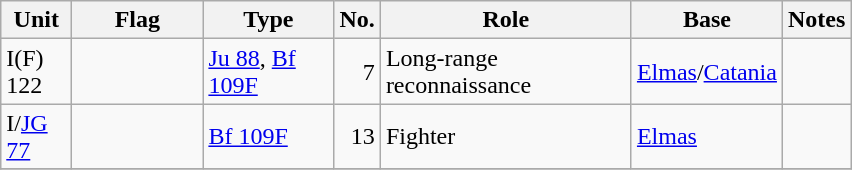<table class="wikitable sortable">
<tr>
<th scope="col" width="40px">Unit</th>
<th scope="col" width="80px">Flag</th>
<th scope="col" width="80px">Type</th>
<th scope="col" width="20px">No.</th>
<th scope="col" width="160px">Role</th>
<th scope="col" width="80px">Base</th>
<th>Notes</th>
</tr>
<tr>
<td>I(F) 122</td>
<td></td>
<td><a href='#'>Ju 88</a>, <a href='#'>Bf 109F</a></td>
<td align="right">7</td>
<td>Long-range reconnaissance</td>
<td><a href='#'>Elmas</a>/<a href='#'>Catania</a></td>
<td></td>
</tr>
<tr>
<td>I/<a href='#'>JG 77</a></td>
<td></td>
<td><a href='#'>Bf 109F</a></td>
<td align="right">13</td>
<td>Fighter</td>
<td><a href='#'>Elmas</a></td>
<td></td>
</tr>
<tr>
</tr>
</table>
